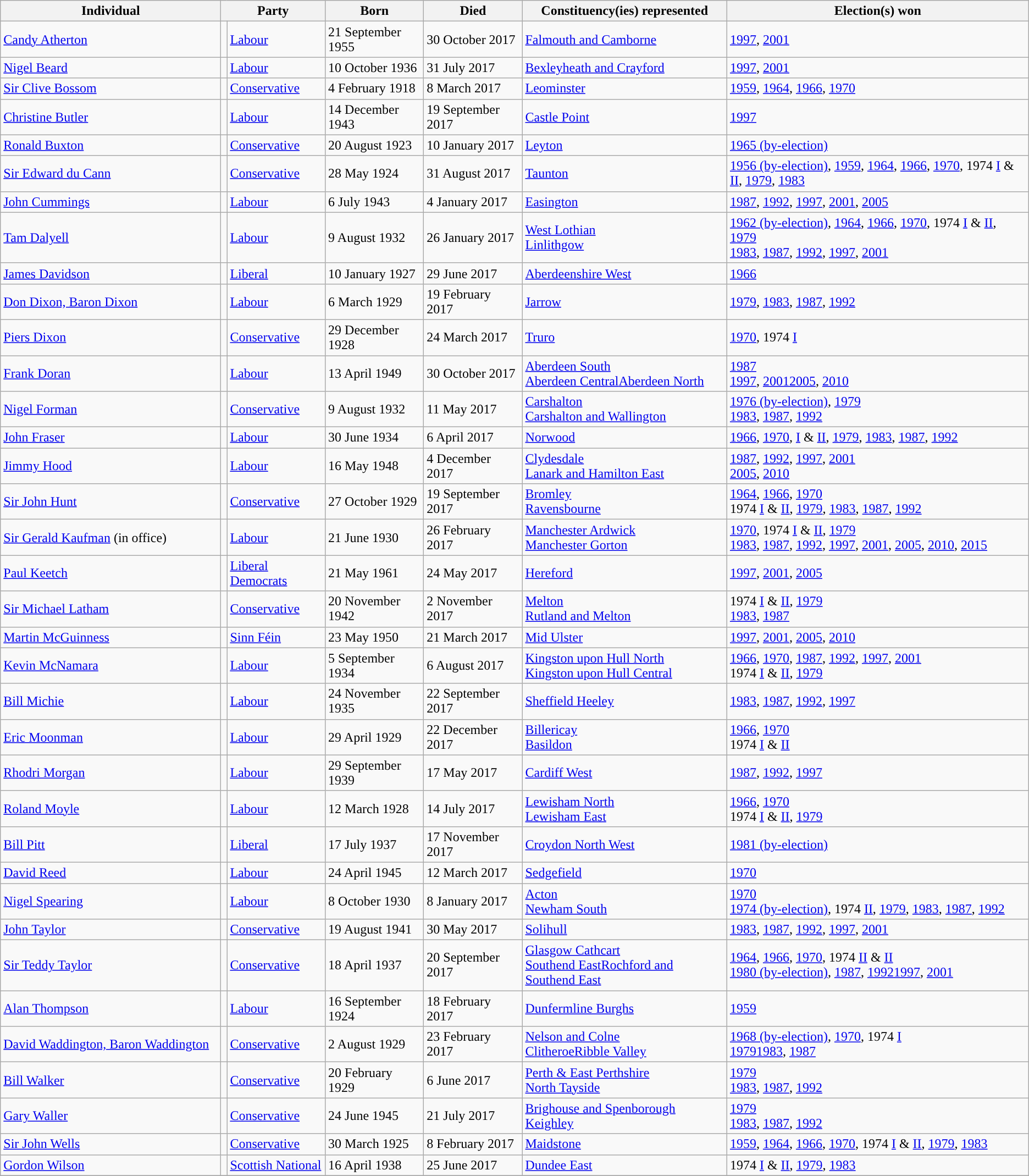<table class="wikitable sortable">
<tr>
<th width="260px">Individual</th>
<th colspan="2">Party</th>
<th>Born</th>
<th>Died</th>
<th>Constituency(ies) represented</th>
<th>Election(s) won</th>
</tr>
<tr>
<td><a href='#'>Candy Atherton</a></td>
<td style="background-color: "></td>
<td><a href='#'>Labour</a></td>
<td>21 September 1955</td>
<td>30 October 2017</td>
<td><a href='#'>Falmouth and Camborne</a></td>
<td><a href='#'>1997</a>, <a href='#'>2001</a></td>
</tr>
<tr>
<td><a href='#'>Nigel Beard</a></td>
<td style="background-color: "></td>
<td><a href='#'>Labour</a></td>
<td>10 October 1936</td>
<td>31 July 2017</td>
<td><a href='#'>Bexleyheath and Crayford</a></td>
<td><a href='#'>1997</a>, <a href='#'>2001</a></td>
</tr>
<tr>
<td><a href='#'>Sir Clive Bossom</a></td>
<td style="background-color: "></td>
<td><a href='#'>Conservative</a></td>
<td>4 February 1918</td>
<td>8 March 2017</td>
<td><a href='#'>Leominster</a></td>
<td><a href='#'>1959</a>, <a href='#'>1964</a>, <a href='#'>1966</a>, <a href='#'>1970</a></td>
</tr>
<tr>
<td><a href='#'>Christine Butler</a></td>
<td style="background-color: "></td>
<td><a href='#'>Labour</a></td>
<td>14 December 1943</td>
<td>19 September 2017</td>
<td><a href='#'>Castle Point</a></td>
<td><a href='#'>1997</a></td>
</tr>
<tr>
<td><a href='#'>Ronald Buxton</a></td>
<td style="background-color: "></td>
<td><a href='#'>Conservative</a></td>
<td>20 August 1923</td>
<td>10 January 2017</td>
<td><a href='#'>Leyton</a></td>
<td><a href='#'>1965 (by-election)</a></td>
</tr>
<tr>
<td><a href='#'>Sir Edward du Cann</a></td>
<td style="background-color: "></td>
<td><a href='#'>Conservative</a></td>
<td>28 May 1924</td>
<td>31 August 2017</td>
<td><a href='#'>Taunton</a></td>
<td><a href='#'>1956 (by-election)</a>, <a href='#'>1959</a>, <a href='#'>1964</a>, <a href='#'>1966</a>, <a href='#'>1970</a>, 1974 <a href='#'>I</a> & <a href='#'>II</a>, <a href='#'>1979</a>, <a href='#'>1983</a></td>
</tr>
<tr>
<td><a href='#'>John Cummings</a></td>
<td style="background-color: "></td>
<td><a href='#'>Labour</a></td>
<td>6 July 1943</td>
<td>4 January 2017</td>
<td><a href='#'>Easington</a></td>
<td><a href='#'>1987</a>, <a href='#'>1992</a>, <a href='#'>1997</a>, <a href='#'>2001</a>, <a href='#'>2005</a></td>
</tr>
<tr>
<td><a href='#'>Tam Dalyell</a></td>
<td style="background-color: "></td>
<td><a href='#'>Labour</a></td>
<td>9 August 1932</td>
<td>26 January 2017</td>
<td><a href='#'>West Lothian</a><br><a href='#'>Linlithgow</a></td>
<td><a href='#'>1962 (by-election)</a>, <a href='#'>1964</a>, <a href='#'>1966</a>, <a href='#'>1970</a>, 1974 <a href='#'>I</a> & <a href='#'>II</a>, <a href='#'>1979</a><br><a href='#'>1983</a>, <a href='#'>1987</a>, <a href='#'>1992</a>, <a href='#'>1997</a>, <a href='#'>2001</a></td>
</tr>
<tr>
<td><a href='#'>James Davidson</a></td>
<td style="background-color: "></td>
<td><a href='#'>Liberal</a></td>
<td>10 January 1927</td>
<td>29 June 2017</td>
<td><a href='#'>Aberdeenshire West</a></td>
<td><a href='#'>1966</a></td>
</tr>
<tr>
<td><a href='#'>Don Dixon, Baron Dixon</a></td>
<td style="background-color: "></td>
<td><a href='#'>Labour</a></td>
<td>6 March 1929</td>
<td>19 February 2017</td>
<td><a href='#'>Jarrow</a></td>
<td><a href='#'>1979</a>, <a href='#'>1983</a>, <a href='#'>1987</a>, <a href='#'>1992</a></td>
</tr>
<tr>
<td><a href='#'>Piers Dixon</a></td>
<td style="background-color: "></td>
<td><a href='#'>Conservative</a></td>
<td>29 December 1928</td>
<td>24 March 2017</td>
<td><a href='#'>Truro</a></td>
<td><a href='#'>1970</a>, 1974 <a href='#'>I</a></td>
</tr>
<tr>
<td><a href='#'>Frank Doran</a></td>
<td style="background-color: "></td>
<td><a href='#'>Labour</a></td>
<td>13 April 1949</td>
<td>30 October 2017</td>
<td><a href='#'>Aberdeen South</a><br><a href='#'>Aberdeen Central</a><a href='#'>Aberdeen North</a></td>
<td><a href='#'>1987</a><br><a href='#'>1997</a>, <a href='#'>2001</a><a href='#'>2005</a>, <a href='#'>2010</a></td>
</tr>
<tr>
<td><a href='#'>Nigel Forman</a></td>
<td style="background-color: "></td>
<td><a href='#'>Conservative</a></td>
<td>9 August 1932</td>
<td>11 May 2017</td>
<td><a href='#'>Carshalton</a><br><a href='#'>Carshalton and Wallington</a></td>
<td><a href='#'>1976 (by-election)</a>, <a href='#'>1979</a><br><a href='#'>1983</a>, <a href='#'>1987</a>, <a href='#'>1992</a></td>
</tr>
<tr>
<td><a href='#'>John Fraser</a></td>
<td style="background-color: "></td>
<td><a href='#'>Labour</a></td>
<td>30 June 1934</td>
<td>6 April 2017</td>
<td><a href='#'>Norwood</a></td>
<td><a href='#'>1966</a>, <a href='#'>1970</a>, <a href='#'>I</a> & <a href='#'>II</a>, <a href='#'>1979</a>, <a href='#'>1983</a>, <a href='#'>1987</a>, <a href='#'>1992</a></td>
</tr>
<tr>
<td><a href='#'>Jimmy Hood</a></td>
<td style="background-color: "></td>
<td><a href='#'>Labour</a></td>
<td>16 May 1948</td>
<td>4 December 2017</td>
<td><a href='#'>Clydesdale</a><br><a href='#'>Lanark and Hamilton East</a></td>
<td><a href='#'>1987</a>, <a href='#'>1992</a>, <a href='#'>1997</a>, <a href='#'>2001</a><br><a href='#'>2005</a>, <a href='#'>2010</a></td>
</tr>
<tr>
<td><a href='#'>Sir John Hunt</a></td>
<td style="background-color: "></td>
<td><a href='#'>Conservative</a></td>
<td>27 October 1929</td>
<td>19 September 2017</td>
<td><a href='#'>Bromley</a><br><a href='#'>Ravensbourne</a></td>
<td><a href='#'>1964</a>, <a href='#'>1966</a>, <a href='#'>1970</a><br>1974 <a href='#'>I</a> & <a href='#'>II</a>, <a href='#'>1979</a>, <a href='#'>1983</a>, <a href='#'>1987</a>, <a href='#'>1992</a></td>
</tr>
<tr>
<td><a href='#'>Sir Gerald Kaufman</a> (in office)</td>
<td style="background-color: "></td>
<td><a href='#'>Labour</a></td>
<td>21 June 1930</td>
<td>26 February 2017</td>
<td><a href='#'>Manchester Ardwick</a><br><a href='#'>Manchester Gorton</a></td>
<td><a href='#'>1970</a>, 1974 <a href='#'>I</a> & <a href='#'>II</a>, <a href='#'>1979</a><br><a href='#'>1983</a>, <a href='#'>1987</a>, <a href='#'>1992</a>, <a href='#'>1997</a>, <a href='#'>2001</a>, <a href='#'>2005</a>, <a href='#'>2010</a>, <a href='#'>2015</a></td>
</tr>
<tr>
<td><a href='#'>Paul Keetch</a></td>
<td style="background-color: "></td>
<td><a href='#'>Liberal Democrats</a></td>
<td>21 May 1961</td>
<td>24 May 2017</td>
<td><a href='#'>Hereford</a></td>
<td><a href='#'>1997</a>, <a href='#'>2001</a>, <a href='#'>2005</a></td>
</tr>
<tr>
<td><a href='#'>Sir Michael Latham</a></td>
<td style="background-color: "></td>
<td><a href='#'>Conservative</a></td>
<td>20 November 1942</td>
<td>2 November 2017</td>
<td><a href='#'>Melton</a><br><a href='#'>Rutland and Melton</a></td>
<td>1974 <a href='#'>I</a> & <a href='#'>II</a>, <a href='#'>1979</a><br><a href='#'>1983</a>, <a href='#'>1987</a></td>
</tr>
<tr>
<td><a href='#'>Martin McGuinness</a></td>
<td style="background-color: "></td>
<td><a href='#'>Sinn Féin</a></td>
<td>23 May 1950</td>
<td>21 March 2017</td>
<td><a href='#'>Mid Ulster</a></td>
<td><a href='#'>1997</a>, <a href='#'>2001</a>, <a href='#'>2005</a>, <a href='#'>2010</a></td>
</tr>
<tr>
<td><a href='#'>Kevin McNamara</a></td>
<td style="background-color: "></td>
<td><a href='#'>Labour</a></td>
<td>5 September 1934</td>
<td>6 August 2017</td>
<td><a href='#'>Kingston upon Hull North</a><br><a href='#'>Kingston upon Hull Central</a></td>
<td><a href='#'>1966</a>, <a href='#'>1970</a>, <a href='#'>1987</a>, <a href='#'>1992</a>, <a href='#'>1997</a>, <a href='#'>2001</a><br>1974 <a href='#'>I</a> & <a href='#'>II</a>, <a href='#'>1979</a></td>
</tr>
<tr>
<td><a href='#'>Bill Michie</a></td>
<td style="background-color: "></td>
<td><a href='#'>Labour</a></td>
<td>24 November 1935</td>
<td>22 September 2017</td>
<td><a href='#'>Sheffield Heeley</a></td>
<td><a href='#'>1983</a>, <a href='#'>1987</a>, <a href='#'>1992</a>, <a href='#'>1997</a></td>
</tr>
<tr>
<td><a href='#'>Eric Moonman</a></td>
<td style="background-color: "></td>
<td><a href='#'>Labour</a></td>
<td>29 April 1929</td>
<td>22 December 2017</td>
<td><a href='#'>Billericay</a><br><a href='#'>Basildon</a></td>
<td><a href='#'>1966</a>, <a href='#'>1970</a><br>1974 <a href='#'>I</a> & <a href='#'>II</a></td>
</tr>
<tr>
<td><a href='#'>Rhodri Morgan</a></td>
<td style="background-color: "></td>
<td><a href='#'>Labour</a></td>
<td>29 September 1939</td>
<td>17 May 2017</td>
<td><a href='#'>Cardiff West</a></td>
<td><a href='#'>1987</a>, <a href='#'>1992</a>, <a href='#'>1997</a></td>
</tr>
<tr>
<td><a href='#'>Roland Moyle</a></td>
<td style="background-color: "></td>
<td><a href='#'>Labour</a></td>
<td>12 March 1928</td>
<td>14 July 2017</td>
<td><a href='#'>Lewisham North</a><br><a href='#'>Lewisham East</a></td>
<td><a href='#'>1966</a>, <a href='#'>1970</a><br>1974 <a href='#'>I</a> & <a href='#'>II</a>, <a href='#'>1979</a></td>
</tr>
<tr>
<td><a href='#'>Bill Pitt</a></td>
<td style="background-color: "></td>
<td><a href='#'>Liberal</a></td>
<td>17 July 1937</td>
<td>17 November 2017</td>
<td><a href='#'>Croydon North West</a></td>
<td><a href='#'>1981 (by-election)</a></td>
</tr>
<tr>
<td><a href='#'>David Reed</a></td>
<td style="background-color: "></td>
<td><a href='#'>Labour</a></td>
<td>24 April 1945</td>
<td>12 March 2017</td>
<td><a href='#'>Sedgefield</a></td>
<td><a href='#'>1970</a></td>
</tr>
<tr>
<td><a href='#'>Nigel Spearing</a></td>
<td style="background-color: "></td>
<td><a href='#'>Labour</a></td>
<td>8 October 1930</td>
<td>8 January 2017</td>
<td><a href='#'>Acton</a><br><a href='#'>Newham South</a></td>
<td><a href='#'>1970</a><br><a href='#'>1974 (by-election)</a>, 1974 <a href='#'>II</a>, <a href='#'>1979</a>, <a href='#'>1983</a>, <a href='#'>1987</a>, <a href='#'>1992</a></td>
</tr>
<tr>
<td><a href='#'>John Taylor</a></td>
<td style="background-color: "></td>
<td><a href='#'>Conservative</a></td>
<td>19 August 1941</td>
<td>30 May 2017</td>
<td><a href='#'>Solihull</a></td>
<td><a href='#'>1983</a>, <a href='#'>1987</a>, <a href='#'>1992</a>, <a href='#'>1997</a>, <a href='#'>2001</a></td>
</tr>
<tr>
<td><a href='#'>Sir Teddy Taylor</a></td>
<td style="background-color: "></td>
<td><a href='#'>Conservative</a></td>
<td>18 April 1937</td>
<td>20 September 2017</td>
<td><a href='#'>Glasgow Cathcart</a><br><a href='#'>Southend East</a><a href='#'>Rochford and Southend East</a></td>
<td><a href='#'>1964</a>, <a href='#'>1966</a>, <a href='#'>1970</a>, 1974 <a href='#'>II</a> & <a href='#'>II</a><br><a href='#'>1980 (by-election)</a>, <a href='#'>1987</a>, <a href='#'>1992</a><a href='#'>1997</a>, <a href='#'>2001</a></td>
</tr>
<tr>
<td><a href='#'>Alan Thompson</a></td>
<td style="background-color: "></td>
<td><a href='#'>Labour</a></td>
<td>16 September 1924</td>
<td>18 February 2017</td>
<td><a href='#'>Dunfermline Burghs</a></td>
<td><a href='#'>1959</a></td>
</tr>
<tr>
<td><a href='#'>David Waddington, Baron Waddington</a></td>
<td style="background-color: "></td>
<td><a href='#'>Conservative</a></td>
<td>2 August 1929</td>
<td>23 February 2017</td>
<td><a href='#'>Nelson and Colne</a><br><a href='#'>Clitheroe</a><a href='#'>Ribble Valley</a></td>
<td><a href='#'>1968 (by-election)</a>, <a href='#'>1970</a>, 1974 <a href='#'>I</a><br><a href='#'>1979</a><a href='#'>1983</a>, <a href='#'>1987</a></td>
</tr>
<tr>
<td><a href='#'>Bill Walker</a></td>
<td style="background-color: "></td>
<td><a href='#'>Conservative</a></td>
<td>20 February 1929</td>
<td>6 June 2017</td>
<td><a href='#'>Perth & East Perthshire</a><br><a href='#'>North Tayside</a></td>
<td><a href='#'>1979</a><br><a href='#'>1983</a>, <a href='#'>1987</a>, <a href='#'>1992</a></td>
</tr>
<tr>
<td><a href='#'>Gary Waller</a></td>
<td style="background-color: "></td>
<td><a href='#'>Conservative</a></td>
<td>24 June 1945</td>
<td>21 July 2017</td>
<td><a href='#'>Brighouse and Spenborough</a><br><a href='#'>Keighley</a></td>
<td><a href='#'>1979</a><br><a href='#'>1983</a>, <a href='#'>1987</a>, <a href='#'>1992</a></td>
</tr>
<tr>
<td><a href='#'>Sir John Wells</a></td>
<td style="background-color: "></td>
<td><a href='#'>Conservative</a></td>
<td>30 March 1925</td>
<td>8 February 2017</td>
<td><a href='#'>Maidstone</a></td>
<td><a href='#'>1959</a>, <a href='#'>1964</a>, <a href='#'>1966</a>, <a href='#'>1970</a>, 1974 <a href='#'>I</a> & <a href='#'>II</a>, <a href='#'>1979</a>, <a href='#'>1983</a></td>
</tr>
<tr>
<td><a href='#'>Gordon Wilson</a></td>
<td style="background-color: "></td>
<td><a href='#'>Scottish National</a></td>
<td>16 April 1938</td>
<td>25 June 2017</td>
<td><a href='#'>Dundee East</a></td>
<td>1974 <a href='#'>I</a> & <a href='#'>II</a>, <a href='#'>1979</a>, <a href='#'>1983</a></td>
</tr>
<tr>
</tr>
</table>
